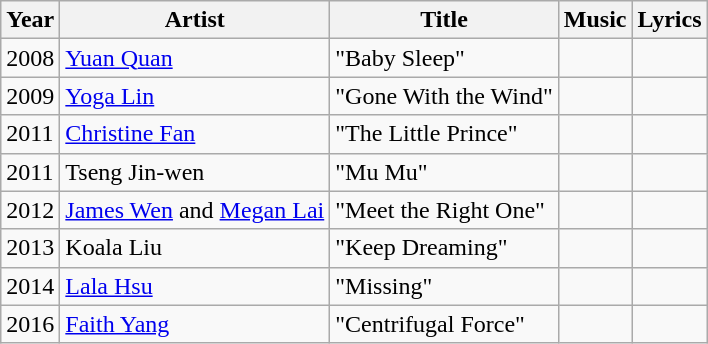<table class="wikitable sortable">
<tr>
<th>Year</th>
<th>Artist</th>
<th>Title</th>
<th>Music</th>
<th>Lyrics</th>
</tr>
<tr>
<td>2008</td>
<td><a href='#'>Yuan Quan</a></td>
<td>"Baby Sleep"</td>
<td></td>
<td></td>
</tr>
<tr>
<td>2009</td>
<td><a href='#'>Yoga Lin</a></td>
<td>"Gone With the Wind"</td>
<td></td>
<td></td>
</tr>
<tr>
<td>2011</td>
<td><a href='#'>Christine Fan</a></td>
<td>"The Little Prince"</td>
<td></td>
<td></td>
</tr>
<tr>
<td>2011</td>
<td>Tseng Jin-wen</td>
<td>"Mu Mu"</td>
<td></td>
<td></td>
</tr>
<tr>
<td>2012</td>
<td><a href='#'>James Wen</a> and <a href='#'>Megan Lai</a></td>
<td>"Meet the Right One"</td>
<td></td>
<td></td>
</tr>
<tr>
<td>2013</td>
<td>Koala Liu</td>
<td>"Keep Dreaming"</td>
<td></td>
<td></td>
</tr>
<tr>
<td>2014</td>
<td><a href='#'>Lala Hsu</a></td>
<td>"Missing"</td>
<td></td>
<td></td>
</tr>
<tr>
<td>2016</td>
<td><a href='#'>Faith Yang</a></td>
<td>"Centrifugal Force"</td>
<td></td>
<td></td>
</tr>
</table>
